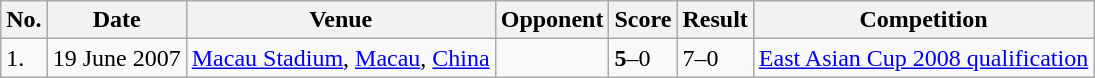<table class="wikitable">
<tr>
<th>No.</th>
<th>Date</th>
<th>Venue</th>
<th>Opponent</th>
<th>Score</th>
<th>Result</th>
<th>Competition</th>
</tr>
<tr>
<td>1.</td>
<td>19 June 2007</td>
<td><a href='#'>Macau Stadium</a>, <a href='#'>Macau</a>, <a href='#'>China</a></td>
<td></td>
<td><strong>5</strong>–0</td>
<td>7–0</td>
<td><a href='#'>East Asian Cup 2008 qualification</a></td>
</tr>
</table>
